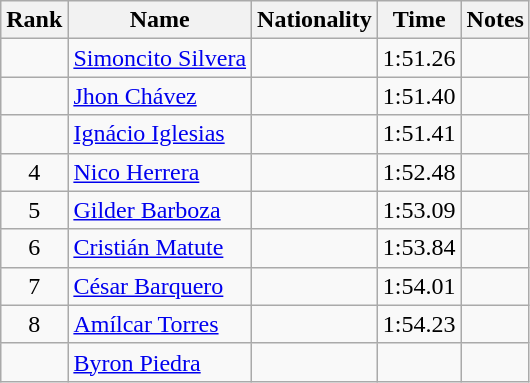<table class="wikitable sortable" style="text-align:center">
<tr>
<th>Rank</th>
<th>Name</th>
<th>Nationality</th>
<th>Time</th>
<th>Notes</th>
</tr>
<tr>
<td></td>
<td align=left><a href='#'>Simoncito Silvera</a></td>
<td align=left></td>
<td>1:51.26</td>
<td></td>
</tr>
<tr>
<td></td>
<td align=left><a href='#'>Jhon Chávez</a></td>
<td align=left></td>
<td>1:51.40</td>
<td></td>
</tr>
<tr>
<td></td>
<td align=left><a href='#'>Ignácio Iglesias</a></td>
<td align=left></td>
<td>1:51.41</td>
<td></td>
</tr>
<tr>
<td>4</td>
<td align=left><a href='#'>Nico Herrera</a></td>
<td align=left></td>
<td>1:52.48</td>
<td></td>
</tr>
<tr>
<td>5</td>
<td align=left><a href='#'>Gilder Barboza</a></td>
<td align=left></td>
<td>1:53.09</td>
<td></td>
</tr>
<tr>
<td>6</td>
<td align=left><a href='#'>Cristián Matute</a></td>
<td align=left></td>
<td>1:53.84</td>
<td></td>
</tr>
<tr>
<td>7</td>
<td align=left><a href='#'>César Barquero</a></td>
<td align=left></td>
<td>1:54.01</td>
<td></td>
</tr>
<tr>
<td>8</td>
<td align=left><a href='#'>Amílcar Torres</a></td>
<td align=left></td>
<td>1:54.23</td>
<td></td>
</tr>
<tr>
<td></td>
<td align=left><a href='#'>Byron Piedra</a></td>
<td align=left></td>
<td></td>
<td></td>
</tr>
</table>
